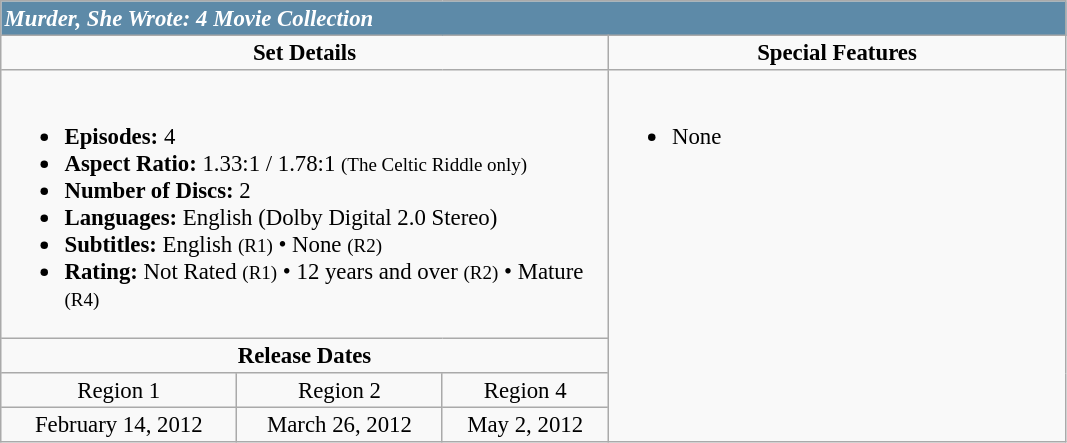<table border="2" cellpadding="2" cellspacing="0" style="margin: 0 1em 0 0; background: #f9f9f9; border: 1px #aaa solid; border-collapse: collapse; font-size: 95%;">
<tr style="background:#5D8AA8">
<td colspan="5" style="color:white"><strong><em>Murder, She Wrote: 4 Movie Collection</em></strong></td>
</tr>
<tr valign="top">
<td align="center" width="400" colspan="3"><strong>Set Details</strong></td>
<td width="300" align="center"><strong>Special Features</strong></td>
</tr>
<tr valign="top">
<td colspan="3" align="left" width="400"><br><ul><li><strong>Episodes:</strong> 4</li><li><strong>Aspect Ratio:</strong> 1.33:1 / 1.78:1 <small>(The Celtic Riddle only)</small></li><li><strong>Number of Discs:</strong> 2</li><li><strong>Languages:</strong> English (Dolby Digital 2.0 Stereo)</li><li><strong>Subtitles:</strong> English <small>(R1)</small> • None <small>(R2)</small></li><li><strong>Rating:</strong> Not Rated <small>(R1)</small> • 12 years and over <small>(R2)</small> • Mature <small>(R4)</small></li></ul></td>
<td rowspan="4" align="left" width="300"><br><ul><li>None</li></ul></td>
</tr>
<tr>
<td colspan="3" align="center"><strong>Release Dates</strong></td>
</tr>
<tr>
<td align="center">Region 1</td>
<td align="center">Region 2</td>
<td align="center">Region 4</td>
</tr>
<tr>
<td align="center">February 14, 2012</td>
<td align="center">March 26, 2012</td>
<td align="center">May 2, 2012</td>
</tr>
</table>
